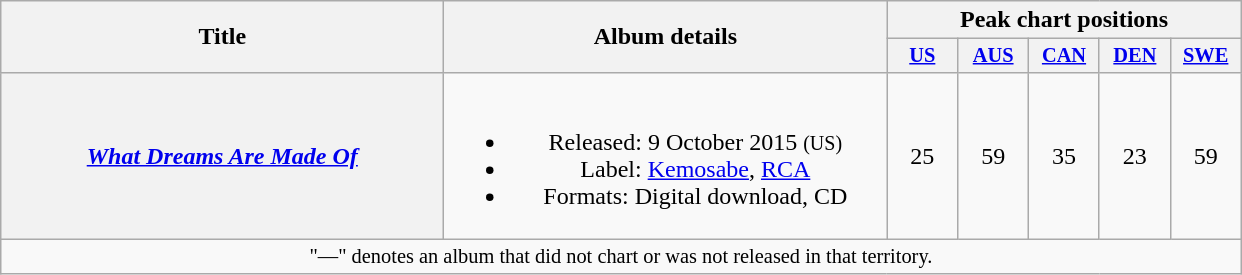<table class="wikitable plainrowheaders" style="text-align:center;">
<tr>
<th scope="col" rowspan="2" style="width:18em;">Title</th>
<th scope="col" rowspan="2" style="width:18em;">Album details</th>
<th scope="col" colspan="5">Peak chart positions</th>
</tr>
<tr>
<th scope="col" style="width:3em;font-size:85%;"><a href='#'>US</a><br></th>
<th scope="col" style="width:3em;font-size:85%;"><a href='#'>AUS</a><br></th>
<th scope="col" style="width:3em;font-size:85%;"><a href='#'>CAN</a><br></th>
<th scope="col" style="width:3em;font-size:85%;"><a href='#'>DEN</a><br></th>
<th scope="col" style="width:3em;font-size:85%;"><a href='#'>SWE</a><br></th>
</tr>
<tr>
<th scope="row"><em><a href='#'>What Dreams Are Made Of</a></em></th>
<td><br><ul><li>Released: 9 October 2015 <small>(US)</small></li><li>Label: <a href='#'>Kemosabe</a>, <a href='#'>RCA</a></li><li>Formats: Digital download, CD</li></ul></td>
<td>25</td>
<td>59</td>
<td>35</td>
<td>23</td>
<td>59</td>
</tr>
<tr>
<td colspan="20" style="font-size:85%">"—" denotes an album that did not chart or was not released in that territory.</td>
</tr>
</table>
